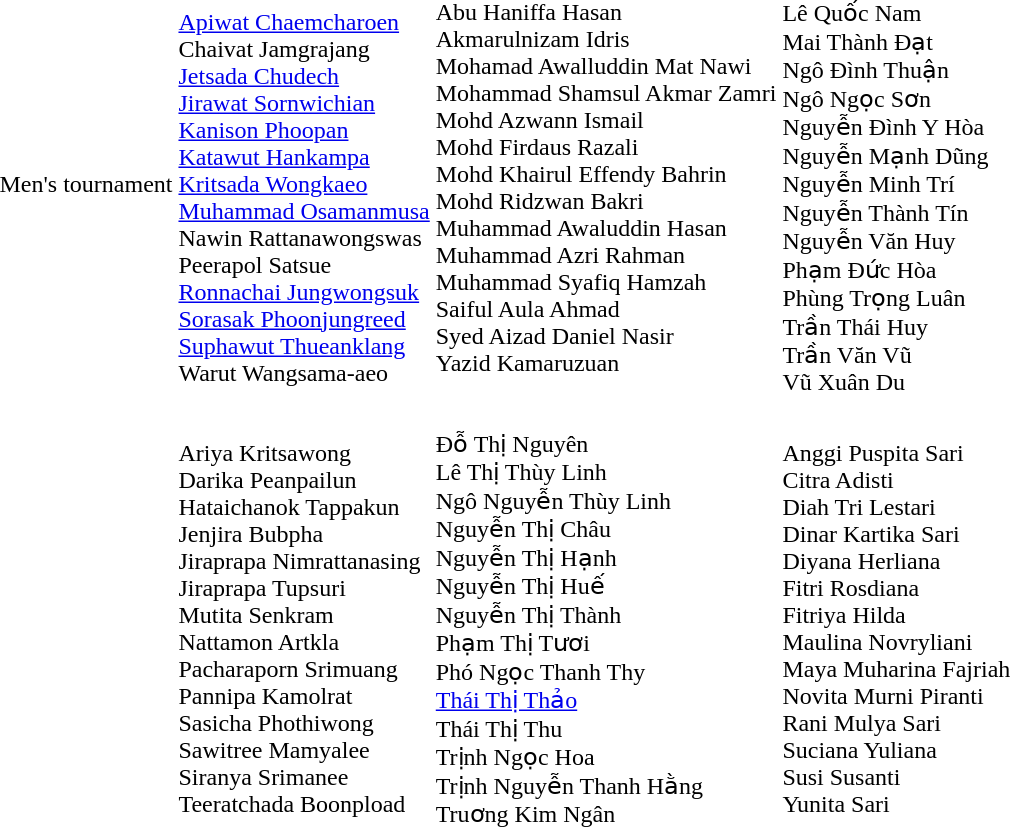<table>
<tr>
<td>Men's tournament<br></td>
<td nowrap=true><br><a href='#'>Apiwat Chaemcharoen</a><br>Chaivat Jamgrajang<br><a href='#'>Jetsada Chudech</a><br><a href='#'>Jirawat Sornwichian</a><br><a href='#'>Kanison Phoopan</a><br><a href='#'>Katawut Hankampa</a><br><a href='#'>Kritsada Wongkaeo</a><br><a href='#'>Muhammad Osamanmusa</a><br>Nawin Rattanawongswas<br>Peerapol Satsue<br><a href='#'>Ronnachai Jungwongsuk</a><br><a href='#'>Sorasak Phoonjungreed</a><br><a href='#'>Suphawut Thueanklang</a><br>Warut Wangsama-aeo</td>
<td nowrap=true valign=top><br>Abu Haniffa Hasan<br>Akmarulnizam Idris<br>Mohamad Awalluddin Mat Nawi<br>Mohammad Shamsul Akmar Zamri<br>Mohd Azwann Ismail<br>Mohd Firdaus Razali<br>Mohd Khairul Effendy Bahrin<br>Mohd Ridzwan Bakri<br>Muhammad Awaluddin Hasan<br>Muhammad Azri Rahman<br>Muhammad Syafiq Hamzah<br>Saiful Aula Ahmad<br>Syed Aizad Daniel Nasir<br>Yazid Kamaruzuan</td>
<td nowrap=true><br>Lê Quốc Nam<br>Mai Thành Đạt<br>Ngô Đình Thuận<br>Ngô Ngọc Sơn<br>Nguyễn Đình Y Hòa<br>Nguyễn Mạnh Dũng<br>Nguyễn Minh Trí<br>Nguyễn Thành Tín<br>Nguyễn Văn Huy<br>Phạm Đức Hòa<br>Phùng Trọng Luân<br>Trần Thái Huy<br>Trần Văn Vũ<br>Vũ Xuân Du</td>
</tr>
<tr>
<td><br></td>
<td nowrap=true><br>Ariya Kritsawong<br>Darika Peanpailun<br>Hataichanok Tappakun<br>Jenjira Bubpha<br>Jiraprapa Nimrattanasing<br>Jiraprapa Tupsuri<br>Mutita Senkram<br>Nattamon Artkla<br>Pacharaporn Srimuang<br>Pannipa Kamolrat<br>Sasicha Phothiwong<br>Sawitree Mamyalee<br>Siranya Srimanee<br>Teeratchada Boonpload<br></td>
<td nowrap=true><br>Đỗ Thị Nguyên<br>Lê Thị Thùy Linh<br>Ngô Nguyễn Thùy Linh<br>Nguyễn Thị Châu<br>Nguyễn Thị Hạnh<br>Nguyễn Thị Huế<br>Nguyễn Thị Thành<br>Phạm Thị Tươi<br>Phó Ngọc Thanh Thy<br><a href='#'>Thái Thị Thảo</a><br>Thái Thị Thu<br>Trịnh Ngọc Hoa<br>Trịnh Nguyễn Thanh Hằng<br>Truơng Kim Ngân</td>
<td nowrap=true><br>Anggi Puspita Sari<br>Citra Adisti<br>Diah Tri Lestari<br>Dinar Kartika Sari<br>Diyana Herliana<br>Fitri Rosdiana<br>Fitriya Hilda<br>Maulina Novryliani<br>Maya Muharina Fajriah<br>Novita Murni Piranti<br>Rani Mulya Sari<br>Suciana Yuliana<br>Susi Susanti<br>Yunita Sari</td>
</tr>
</table>
